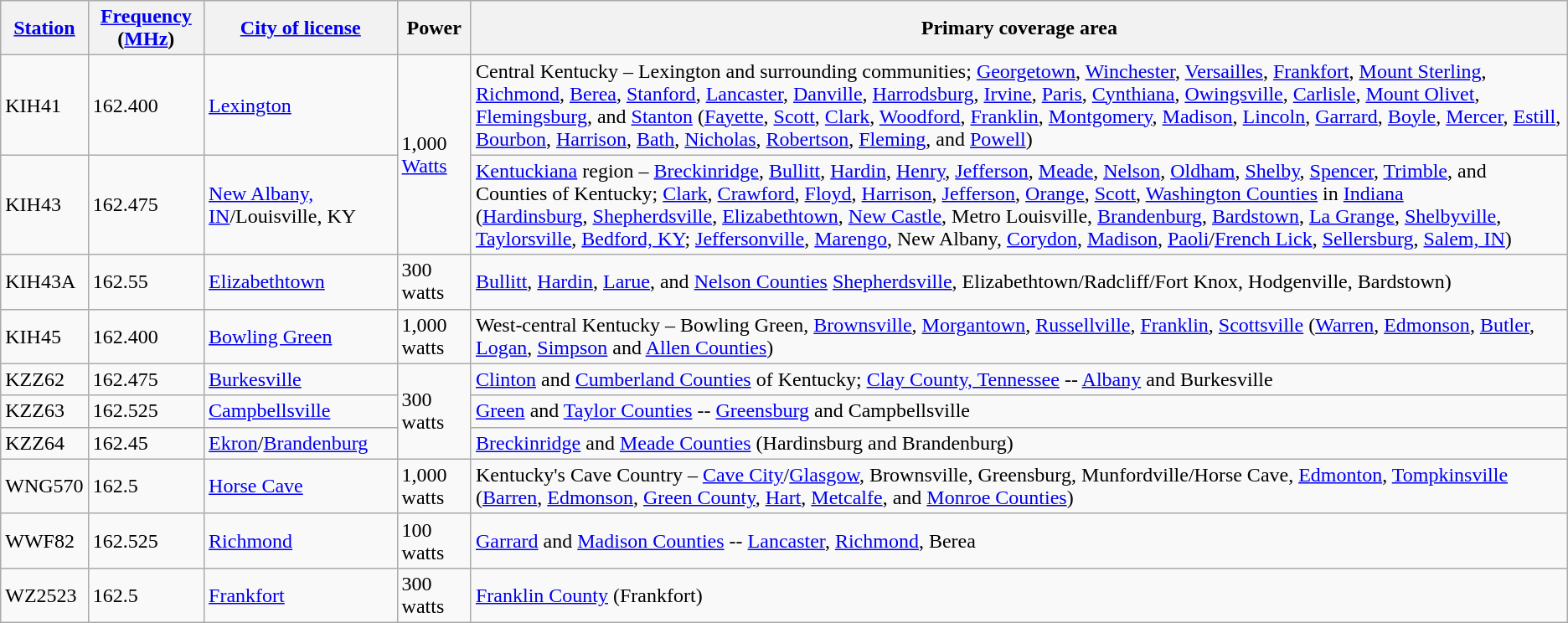<table class="wikitable">
<tr>
<th><a href='#'>Station</a></th>
<th><a href='#'>Frequency</a> (<a href='#'>MHz</a>)</th>
<th><a href='#'>City of license</a></th>
<th>Power</th>
<th>Primary coverage area</th>
</tr>
<tr>
<td>KIH41</td>
<td>162.400</td>
<td><a href='#'>Lexington</a></td>
<td rowspan=2>1,000 <a href='#'>Watts</a></td>
<td>Central Kentucky – Lexington and surrounding communities; <a href='#'>Georgetown</a>, <a href='#'>Winchester</a>, <a href='#'>Versailles</a>, <a href='#'>Frankfort</a>, <a href='#'>Mount Sterling</a>, <a href='#'>Richmond</a>, <a href='#'>Berea</a>, <a href='#'>Stanford</a>, <a href='#'>Lancaster</a>, <a href='#'>Danville</a>, <a href='#'>Harrodsburg</a>, <a href='#'>Irvine</a>, <a href='#'>Paris</a>, <a href='#'>Cynthiana</a>, <a href='#'>Owingsville</a>, <a href='#'>Carlisle</a>, <a href='#'>Mount Olivet</a>, <a href='#'>Flemingsburg</a>, and <a href='#'>Stanton</a> (<a href='#'>Fayette</a>, <a href='#'>Scott</a>, <a href='#'>Clark</a>, <a href='#'>Woodford</a>, <a href='#'>Franklin</a>, <a href='#'>Montgomery</a>, <a href='#'>Madison</a>, <a href='#'>Lincoln</a>, <a href='#'>Garrard</a>, <a href='#'>Boyle</a>, <a href='#'>Mercer</a>, <a href='#'>Estill</a>, <a href='#'>Bourbon</a>, <a href='#'>Harrison</a>, <a href='#'>Bath</a>, <a href='#'>Nicholas</a>, <a href='#'>Robertson</a>, <a href='#'>Fleming</a>, and <a href='#'>Powell</a>)</td>
</tr>
<tr>
<td>KIH43</td>
<td>162.475</td>
<td><a href='#'>New Albany, IN</a>/Louisville, KY</td>
<td><a href='#'>Kentuckiana</a> region – <a href='#'>Breckinridge</a>, <a href='#'>Bullitt</a>, <a href='#'>Hardin</a>, <a href='#'>Henry</a>, <a href='#'>Jefferson</a>, <a href='#'>Meade</a>, <a href='#'>Nelson</a>, <a href='#'>Oldham</a>, <a href='#'>Shelby</a>, <a href='#'>Spencer</a>, <a href='#'>Trimble</a>, and Counties of Kentucky; <a href='#'>Clark</a>, <a href='#'>Crawford</a>, <a href='#'>Floyd</a>, <a href='#'>Harrison</a>, <a href='#'>Jefferson</a>, <a href='#'>Orange</a>, <a href='#'>Scott</a>, <a href='#'>Washington Counties</a> in <a href='#'>Indiana</a><br>(<a href='#'>Hardinsburg</a>, <a href='#'>Shepherdsville</a>, <a href='#'>Elizabethtown</a>, <a href='#'>New Castle</a>, Metro Louisville, <a href='#'>Brandenburg</a>, <a href='#'>Bardstown</a>, <a href='#'>La Grange</a>, <a href='#'>Shelbyville</a>, <a href='#'>Taylorsville</a>, <a href='#'>Bedford, KY</a>; <a href='#'>Jeffersonville</a>, <a href='#'>Marengo</a>, New Albany, <a href='#'>Corydon</a>, <a href='#'>Madison</a>, <a href='#'>Paoli</a>/<a href='#'>French Lick</a>, <a href='#'>Sellersburg</a>, <a href='#'>Salem, IN</a>) </td>
</tr>
<tr>
<td>KIH43A</td>
<td>162.55</td>
<td><a href='#'>Elizabethtown</a></td>
<td>300 watts</td>
<td><a href='#'>Bullitt</a>, <a href='#'>Hardin</a>, <a href='#'>Larue</a>, and <a href='#'>Nelson Counties</a> <a href='#'>Shepherdsville</a>, Elizabethtown/Radcliff/Fort Knox, Hodgenville, Bardstown) </td>
</tr>
<tr>
<td>KIH45</td>
<td>162.400</td>
<td><a href='#'>Bowling Green</a></td>
<td>1,000 watts</td>
<td>West-central Kentucky – Bowling Green, <a href='#'>Brownsville</a>, <a href='#'>Morgantown</a>, <a href='#'>Russellville</a>, <a href='#'>Franklin</a>, <a href='#'>Scottsville</a> (<a href='#'>Warren</a>, <a href='#'>Edmonson</a>, <a href='#'>Butler</a>, <a href='#'>Logan</a>, <a href='#'>Simpson</a> and <a href='#'>Allen Counties</a>)  </td>
</tr>
<tr>
<td>KZZ62</td>
<td>162.475</td>
<td><a href='#'>Burkesville</a></td>
<td rowspan=3>300 watts</td>
<td><a href='#'>Clinton</a> and <a href='#'>Cumberland Counties</a> of Kentucky; <a href='#'>Clay County, Tennessee</a> -- <a href='#'>Albany</a> and Burkesville </td>
</tr>
<tr>
<td>KZZ63</td>
<td>162.525</td>
<td><a href='#'>Campbellsville</a></td>
<td><a href='#'>Green</a> and <a href='#'>Taylor Counties</a> -- <a href='#'>Greensburg</a> and Campbellsville </td>
</tr>
<tr>
<td>KZZ64</td>
<td>162.45</td>
<td><a href='#'>Ekron</a>/<a href='#'>Brandenburg</a></td>
<td><a href='#'>Breckinridge</a> and <a href='#'>Meade Counties</a> (Hardinsburg and Brandenburg) </td>
</tr>
<tr>
<td>WNG570</td>
<td>162.5</td>
<td><a href='#'>Horse Cave</a></td>
<td>1,000 watts</td>
<td>Kentucky's Cave Country – <a href='#'>Cave City</a>/<a href='#'>Glasgow</a>, Brownsville, Greensburg, Munfordville/Horse Cave, <a href='#'>Edmonton</a>, <a href='#'>Tompkinsville</a> (<a href='#'>Barren</a>, <a href='#'>Edmonson</a>, <a href='#'>Green County</a>, <a href='#'>Hart</a>, <a href='#'>Metcalfe</a>, and <a href='#'>Monroe Counties</a>)  </td>
</tr>
<tr>
<td>WWF82</td>
<td>162.525</td>
<td><a href='#'>Richmond</a></td>
<td>100 watts</td>
<td><a href='#'>Garrard</a> and <a href='#'>Madison Counties</a> -- <a href='#'>Lancaster</a>, <a href='#'>Richmond</a>, Berea </td>
</tr>
<tr>
<td>WZ2523</td>
<td>162.5</td>
<td><a href='#'>Frankfort</a></td>
<td>300 watts</td>
<td><a href='#'>Franklin County</a> (Frankfort) </td>
</tr>
</table>
